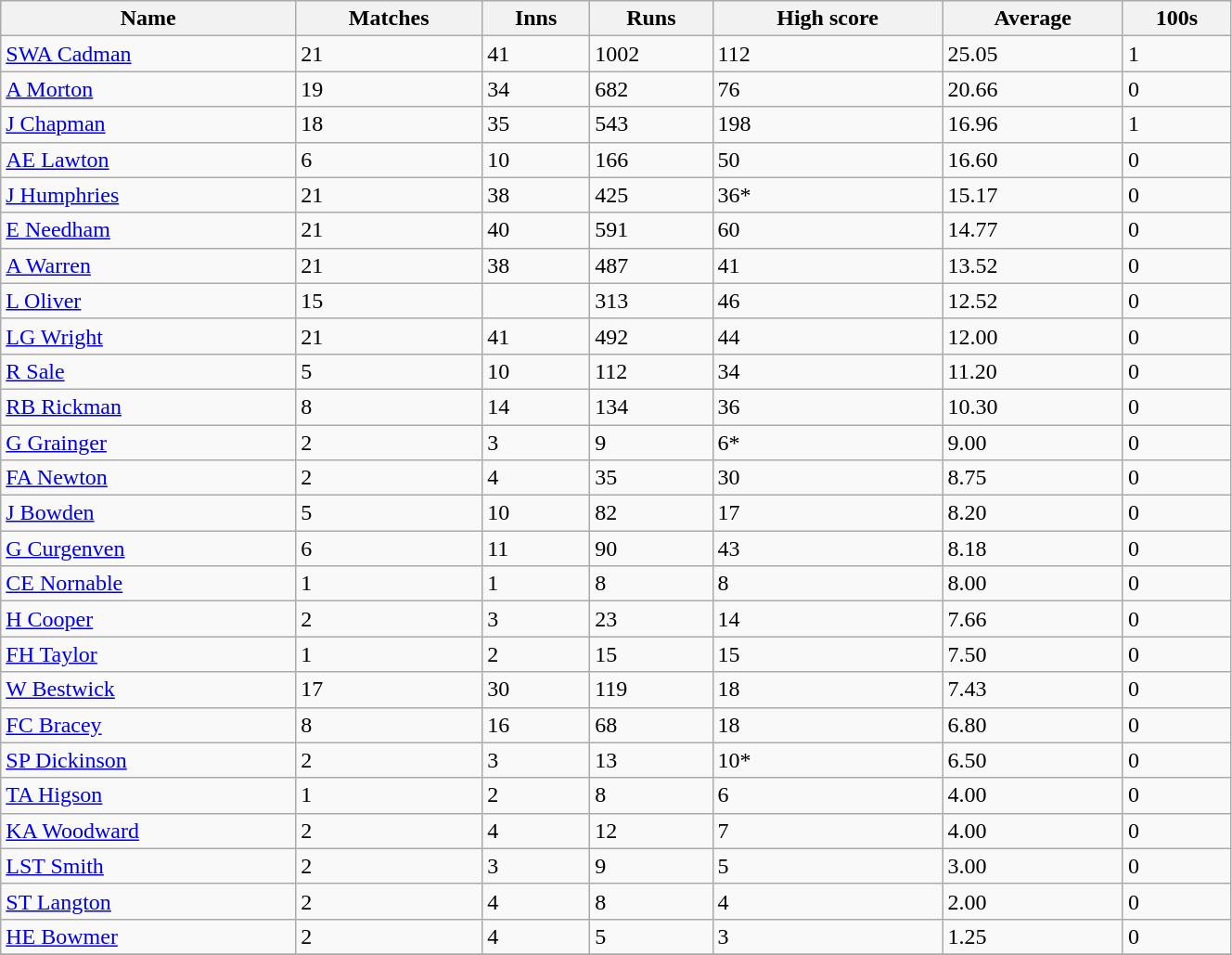<table class="wikitable sortable" width="70%">
<tr bgcolor="#efefef">
<th>Name</th>
<th>Matches</th>
<th>Inns</th>
<th>Runs</th>
<th>High score</th>
<th>Average</th>
<th>100s</th>
</tr>
<tr>
<td><a href='#'>SWA Cadman</a></td>
<td>21</td>
<td>41</td>
<td>1002</td>
<td>112</td>
<td>25.05</td>
<td>1</td>
</tr>
<tr>
<td><a href='#'>A Morton</a></td>
<td>19</td>
<td>34</td>
<td>682</td>
<td>76</td>
<td>20.66</td>
<td>0</td>
</tr>
<tr>
<td><a href='#'>J Chapman</a></td>
<td>18</td>
<td>35</td>
<td>543</td>
<td>198</td>
<td>16.96</td>
<td>1</td>
</tr>
<tr>
<td><a href='#'>AE Lawton</a></td>
<td>6</td>
<td>10</td>
<td>166</td>
<td>50</td>
<td>16.60</td>
<td>0</td>
</tr>
<tr>
<td><a href='#'>J Humphries</a></td>
<td>21</td>
<td>38</td>
<td>425</td>
<td>36*</td>
<td>15.17</td>
<td>0</td>
</tr>
<tr>
<td><a href='#'>E Needham</a></td>
<td>21</td>
<td>40</td>
<td>591</td>
<td>60</td>
<td>14.77</td>
<td>0</td>
</tr>
<tr>
<td><a href='#'>A Warren</a></td>
<td>21</td>
<td>38</td>
<td>487</td>
<td>41</td>
<td>13.52</td>
<td>0</td>
</tr>
<tr>
<td><a href='#'>L Oliver</a></td>
<td>15</td>
<td 28></td>
<td>313</td>
<td>46</td>
<td>12.52</td>
<td>0</td>
</tr>
<tr>
<td><a href='#'>LG Wright</a></td>
<td>21</td>
<td>41</td>
<td>492</td>
<td>44</td>
<td>12.00</td>
<td>0</td>
</tr>
<tr>
<td><a href='#'>R Sale</a></td>
<td>5</td>
<td>10</td>
<td>112</td>
<td>34</td>
<td>11.20</td>
<td>0</td>
</tr>
<tr>
<td><a href='#'>RB Rickman</a></td>
<td>8</td>
<td>14</td>
<td>134</td>
<td>36</td>
<td>10.30</td>
<td>0</td>
</tr>
<tr>
<td><a href='#'>G Grainger</a></td>
<td>2</td>
<td>3</td>
<td>9</td>
<td>6*</td>
<td>9.00</td>
<td>0</td>
</tr>
<tr>
<td><a href='#'>FA Newton</a></td>
<td>2</td>
<td>4</td>
<td>35</td>
<td>30</td>
<td>8.75</td>
<td>0</td>
</tr>
<tr>
<td><a href='#'>J Bowden</a></td>
<td>5</td>
<td>10</td>
<td>82</td>
<td>17</td>
<td>8.20</td>
<td>0</td>
</tr>
<tr>
<td><a href='#'>G Curgenven</a></td>
<td>6</td>
<td>11</td>
<td>90</td>
<td>43</td>
<td>8.18</td>
<td>0</td>
</tr>
<tr>
<td><a href='#'>CE Nornable</a></td>
<td>1</td>
<td>1</td>
<td>8</td>
<td>8</td>
<td>8.00</td>
<td>0</td>
</tr>
<tr>
<td><a href='#'>H Cooper</a></td>
<td>2</td>
<td>3</td>
<td>23</td>
<td>14</td>
<td>7.66</td>
<td>0</td>
</tr>
<tr>
<td><a href='#'>FH Taylor</a></td>
<td>1</td>
<td>2</td>
<td>15</td>
<td>15</td>
<td>7.50</td>
<td>0</td>
</tr>
<tr>
<td><a href='#'>W Bestwick</a></td>
<td>17</td>
<td>30</td>
<td>119</td>
<td>18</td>
<td>7.43</td>
<td>0</td>
</tr>
<tr>
<td><a href='#'>FC Bracey</a></td>
<td>8</td>
<td>16</td>
<td>68</td>
<td>18</td>
<td>6.80</td>
<td>0</td>
</tr>
<tr>
<td><a href='#'>SP Dickinson</a></td>
<td>2</td>
<td>3</td>
<td>13</td>
<td>10*</td>
<td>6.50</td>
<td>0</td>
</tr>
<tr>
<td><a href='#'>TA Higson</a></td>
<td>1</td>
<td>2</td>
<td>8</td>
<td>6</td>
<td>4.00</td>
<td>0</td>
</tr>
<tr>
<td><a href='#'>KA Woodward</a></td>
<td>2</td>
<td>4</td>
<td>12</td>
<td>7</td>
<td>4.00</td>
<td>0</td>
</tr>
<tr>
<td><a href='#'>LST Smith</a></td>
<td>2</td>
<td>3</td>
<td>9</td>
<td>5</td>
<td>3.00</td>
<td>0</td>
</tr>
<tr>
<td><a href='#'>ST Langton</a></td>
<td>2</td>
<td>4</td>
<td>8</td>
<td>4</td>
<td>2.00</td>
<td>0</td>
</tr>
<tr>
<td><a href='#'>HE Bowmer</a></td>
<td>2</td>
<td>4</td>
<td>5</td>
<td>3</td>
<td>1.25</td>
<td>0</td>
</tr>
<tr>
</tr>
</table>
